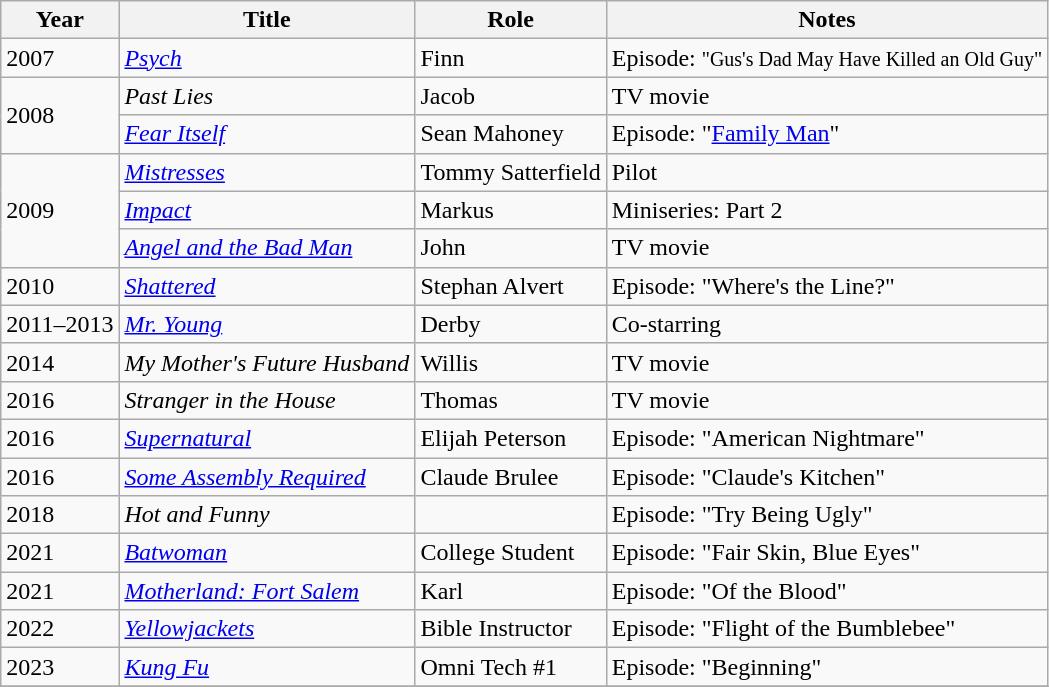<table class="wikitable sortable">
<tr>
<th>Year</th>
<th>Title</th>
<th>Role</th>
<th class="unsortable">Notes</th>
</tr>
<tr>
<td>2007</td>
<td><em><a href='#'>Psych</a></em></td>
<td>Finn</td>
<td>Episode: <small>"Gus's Dad May Have Killed an Old Guy"</small></td>
</tr>
<tr>
<td rowspan=2>2008</td>
<td><em>Past Lies</em></td>
<td>Jacob</td>
<td>TV movie</td>
</tr>
<tr>
<td><em><a href='#'>Fear Itself</a></em></td>
<td>Sean Mahoney</td>
<td>Episode: "<a href='#'>Family Man</a>"</td>
</tr>
<tr>
<td rowspan=3>2009</td>
<td><em><a href='#'>Mistresses</a></em></td>
<td>Tommy Satterfield</td>
<td>Pilot</td>
</tr>
<tr>
<td><em><a href='#'>Impact</a></em></td>
<td>Markus</td>
<td>Miniseries: Part 2</td>
</tr>
<tr>
<td><em><a href='#'>Angel and the Bad Man</a></em></td>
<td>John</td>
<td>TV movie</td>
</tr>
<tr>
<td>2010</td>
<td><em><a href='#'>Shattered</a></em></td>
<td>Stephan Alvert</td>
<td>Episode: "Where's the Line?"</td>
</tr>
<tr>
<td>2011–2013</td>
<td><em><a href='#'>Mr. Young</a></em></td>
<td>Derby</td>
<td>Co-starring</td>
</tr>
<tr>
<td>2014</td>
<td><em>My Mother's Future Husband</em></td>
<td>Willis</td>
<td>TV movie</td>
</tr>
<tr>
<td>2016</td>
<td><em>Stranger in the House</em></td>
<td>Thomas</td>
<td>TV movie</td>
</tr>
<tr>
<td>2016</td>
<td><em><a href='#'>Supernatural</a></em></td>
<td>Elijah Peterson</td>
<td>Episode: "American Nightmare"</td>
</tr>
<tr>
<td>2016</td>
<td><em><a href='#'>Some Assembly Required</a></em></td>
<td>Claude Brulee</td>
<td>Episode: "Claude's Kitchen"</td>
</tr>
<tr>
<td>2018</td>
<td><em>Hot and Funny</em></td>
<td></td>
<td>Episode: "Try Being Ugly"</td>
</tr>
<tr>
<td>2021</td>
<td><em><a href='#'>Batwoman</a></em></td>
<td>College Student</td>
<td>Episode: "Fair Skin, Blue Eyes"</td>
</tr>
<tr>
<td>2021</td>
<td><em><a href='#'>Motherland: Fort Salem</a></em></td>
<td>Karl</td>
<td>Episode: "Of the Blood"</td>
</tr>
<tr>
<td>2022</td>
<td><em><a href='#'>Yellowjackets</a></em></td>
<td>Bible Instructor</td>
<td>Episode: "Flight of the Bumblebee"</td>
</tr>
<tr>
<td>2023</td>
<td><em><a href='#'>Kung Fu</a></em></td>
<td>Omni Tech #1</td>
<td>Episode: "Beginning"</td>
</tr>
<tr>
</tr>
</table>
